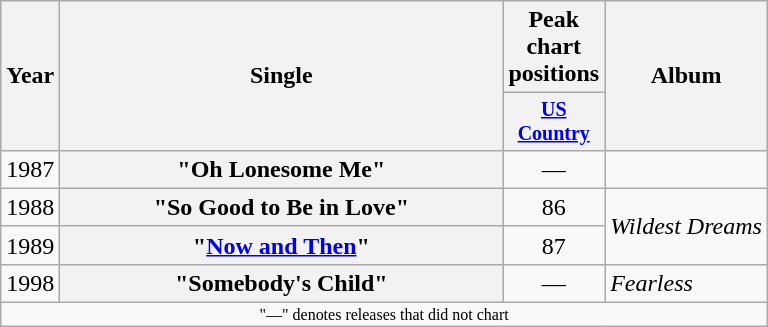<table class="wikitable plainrowheaders" style="text-align:center;">
<tr>
<th rowspan="2">Year</th>
<th rowspan="2" style="width:18em;">Single</th>
<th colspan="1">Peak chart<br>positions</th>
<th rowspan="2">Album</th>
</tr>
<tr style="font-size:smaller;">
<th width="45"><a href='#'>US Country</a><br></th>
</tr>
<tr>
<td>1987</td>
<th scope="row">"Oh Lonesome Me"</th>
<td>—</td>
<td></td>
</tr>
<tr>
<td>1988</td>
<th scope="row">"So Good to Be in Love"</th>
<td>86</td>
<td align="left" rowspan="2"><em>Wildest Dreams</em></td>
</tr>
<tr>
<td>1989</td>
<th scope="row">"<a href='#'>Now and Then</a>"</th>
<td>87</td>
</tr>
<tr>
<td>1998</td>
<th scope="row">"Somebody's Child"</th>
<td>—</td>
<td align="left"><em>Fearless</em></td>
</tr>
<tr>
<td colspan="4" style="font-size:8pt">"—" denotes releases that did not chart</td>
</tr>
</table>
